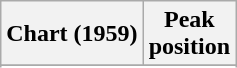<table class="wikitable sortable">
<tr>
<th align="center">Chart (1959)</th>
<th align="center">Peak<br>position</th>
</tr>
<tr>
</tr>
<tr>
</tr>
</table>
